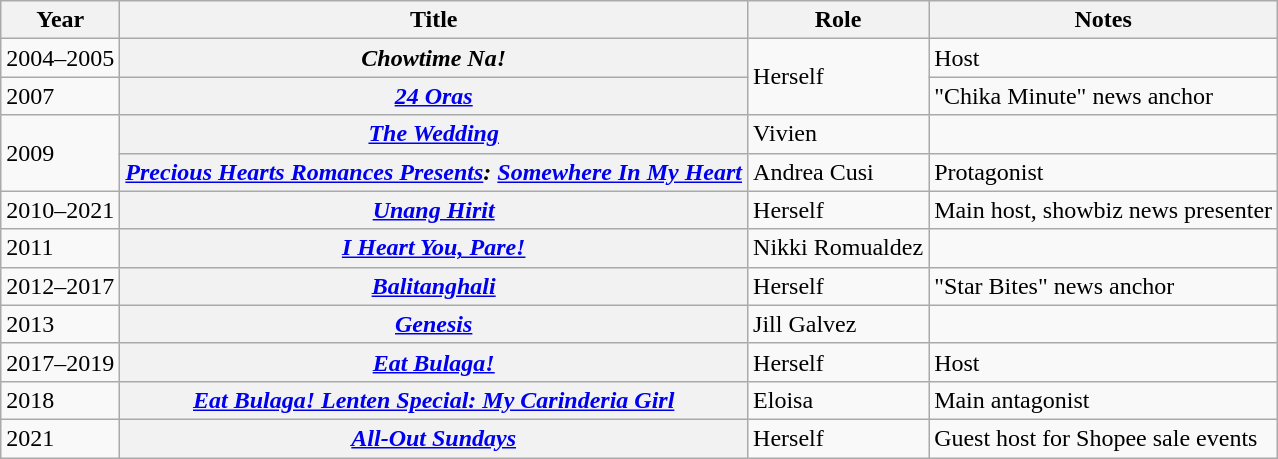<table class="wikitable plainrowheaders sortable">
<tr>
<th scope="col">Year</th>
<th scope="col">Title</th>
<th scope="col">Role</th>
<th scope="col" class="unsortable">Notes</th>
</tr>
<tr>
<td>2004–2005</td>
<th scope="row"><em>Chowtime Na!</em></th>
<td rowspan="2">Herself</td>
<td>Host</td>
</tr>
<tr>
<td>2007</td>
<th scope="row"><em><a href='#'>24 Oras</a></em></th>
<td>"Chika Minute" news anchor</td>
</tr>
<tr>
<td rowspan="2">2009</td>
<th scope="row"><em><a href='#'>The Wedding</a></em></th>
<td>Vivien</td>
<td></td>
</tr>
<tr>
<th scope="row"><em><a href='#'>Precious Hearts Romances Presents</a>: <a href='#'>Somewhere In My Heart</a></em></th>
<td>Andrea Cusi</td>
<td>Protagonist</td>
</tr>
<tr>
<td>2010–2021</td>
<th scope="row"><em><a href='#'>Unang Hirit</a></em></th>
<td>Herself</td>
<td>Main host, showbiz news presenter</td>
</tr>
<tr>
<td>2011</td>
<th scope="row"><em><a href='#'>I Heart You, Pare!</a></em></th>
<td>Nikki Romualdez</td>
<td></td>
</tr>
<tr>
<td>2012–2017</td>
<th scope="row"><em><a href='#'>Balitanghali</a></em></th>
<td>Herself</td>
<td>"Star Bites" news anchor</td>
</tr>
<tr>
<td>2013</td>
<th scope="row"><em><a href='#'>Genesis</a></em></th>
<td>Jill Galvez</td>
<td></td>
</tr>
<tr>
<td>2017–2019</td>
<th scope="row"><em><a href='#'>Eat Bulaga!</a></em></th>
<td>Herself</td>
<td>Host</td>
</tr>
<tr>
<td>2018</td>
<th scope="row"><em><a href='#'>Eat Bulaga! Lenten Special: My Carinderia Girl</a></em></th>
<td>Eloisa</td>
<td>Main antagonist</td>
</tr>
<tr>
<td>2021</td>
<th scope="row"><em><a href='#'>All-Out Sundays</a></em></th>
<td>Herself</td>
<td>Guest host for Shopee sale events</td>
</tr>
</table>
